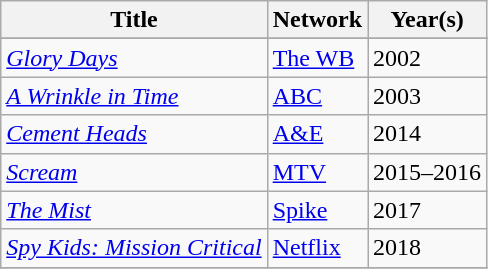<table class="wikitable">
<tr>
<th>Title</th>
<th>Network</th>
<th>Year(s)</th>
</tr>
<tr>
</tr>
<tr>
<td><em><a href='#'>Glory Days</a></em></td>
<td><a href='#'>The WB</a></td>
<td>2002</td>
</tr>
<tr>
<td><em><a href='#'>A Wrinkle in Time</a></em></td>
<td><a href='#'>ABC</a></td>
<td>2003</td>
</tr>
<tr>
<td><em><a href='#'>Cement Heads</a></em></td>
<td><a href='#'>A&E</a></td>
<td>2014</td>
</tr>
<tr>
<td><em><a href='#'>Scream</a></em></td>
<td><a href='#'>MTV</a></td>
<td>2015–2016</td>
</tr>
<tr>
<td><em><a href='#'>The Mist</a></em></td>
<td><a href='#'>Spike</a></td>
<td>2017</td>
</tr>
<tr>
<td><em><a href='#'>Spy Kids: Mission Critical</a></em></td>
<td><a href='#'>Netflix</a></td>
<td>2018</td>
</tr>
<tr>
</tr>
</table>
